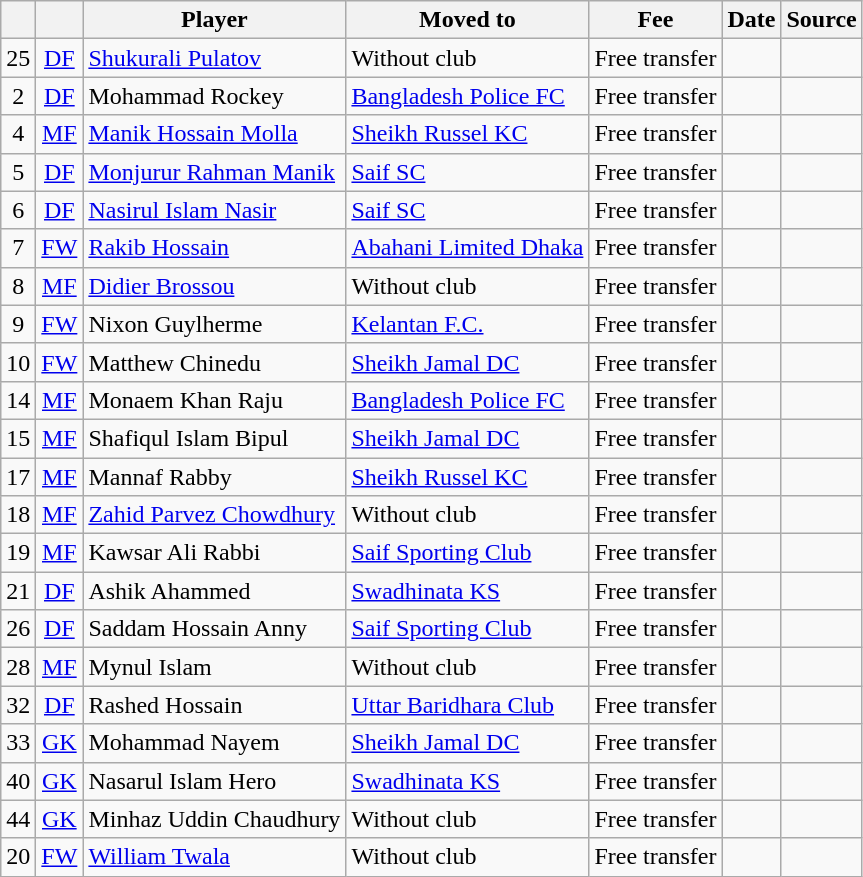<table class="wikitable plainrowheaders sortable" style="text-align:center">
<tr>
<th></th>
<th></th>
<th>Player</th>
<th>Moved to</th>
<th>Fee</th>
<th>Date</th>
<th>Source</th>
</tr>
<tr>
<td align="center">25</td>
<td align="center"><a href='#'>DF</a></td>
<td align="left"> <a href='#'>Shukurali Pulatov</a></td>
<td align="left">Without club</td>
<td align="center">Free transfer</td>
<td></td>
<td></td>
</tr>
<tr>
<td>2</td>
<td><a href='#'>DF</a></td>
<td align="left"> Mohammad Rockey</td>
<td align="left"> <a href='#'>Bangladesh Police FC</a></td>
<td>Free transfer</td>
<td></td>
<td></td>
</tr>
<tr>
<td>4</td>
<td><a href='#'>MF</a></td>
<td align="left"> <a href='#'>Manik Hossain Molla</a></td>
<td align="left"> <a href='#'>Sheikh Russel KC</a></td>
<td>Free transfer</td>
<td></td>
<td></td>
</tr>
<tr>
<td>5</td>
<td><a href='#'>DF</a></td>
<td align="left"> <a href='#'>Monjurur Rahman Manik</a></td>
<td align="left"> <a href='#'>Saif SC</a></td>
<td>Free transfer</td>
<td></td>
<td></td>
</tr>
<tr>
<td>6</td>
<td><a href='#'>DF</a></td>
<td align="left"> <a href='#'>Nasirul Islam Nasir</a></td>
<td align="left"> <a href='#'>Saif SC</a></td>
<td>Free transfer</td>
<td></td>
<td></td>
</tr>
<tr>
<td>7</td>
<td><a href='#'>FW</a></td>
<td align="left"> <a href='#'>Rakib Hossain</a></td>
<td align="left"> <a href='#'>Abahani Limited Dhaka</a></td>
<td>Free transfer</td>
<td></td>
<td></td>
</tr>
<tr>
<td>8</td>
<td><a href='#'>MF</a></td>
<td align="left"> <a href='#'>Didier Brossou</a></td>
<td align="left">Without club</td>
<td>Free transfer</td>
<td></td>
<td></td>
</tr>
<tr>
<td>9</td>
<td><a href='#'>FW</a></td>
<td align="left"> Nixon Guylherme</td>
<td align="left"> <a href='#'>Kelantan F.C.</a></td>
<td>Free transfer</td>
<td></td>
<td></td>
</tr>
<tr>
<td>10</td>
<td><a href='#'>FW</a></td>
<td align="left"> Matthew Chinedu</td>
<td align="left"> <a href='#'>Sheikh Jamal DC</a></td>
<td>Free transfer</td>
<td></td>
<td></td>
</tr>
<tr>
<td>14</td>
<td><a href='#'>MF</a></td>
<td align="left"> Monaem Khan Raju</td>
<td align="left"> <a href='#'>Bangladesh Police FC</a></td>
<td>Free transfer</td>
<td></td>
<td></td>
</tr>
<tr>
<td>15</td>
<td><a href='#'>MF</a></td>
<td align="left"> Shafiqul Islam Bipul</td>
<td align="left"> <a href='#'>Sheikh Jamal DC</a></td>
<td>Free transfer</td>
<td></td>
<td></td>
</tr>
<tr>
<td>17</td>
<td><a href='#'>MF</a></td>
<td align="left"> Mannaf Rabby</td>
<td align="left"> <a href='#'>Sheikh Russel KC</a></td>
<td>Free transfer</td>
<td></td>
<td></td>
</tr>
<tr>
<td>18</td>
<td><a href='#'>MF</a></td>
<td align="left"> <a href='#'>Zahid Parvez Chowdhury</a></td>
<td align="left">Without club</td>
<td>Free transfer</td>
<td></td>
<td></td>
</tr>
<tr>
<td>19</td>
<td><a href='#'>MF</a></td>
<td align="left"> Kawsar Ali Rabbi</td>
<td align="left"> <a href='#'>Saif Sporting Club</a></td>
<td>Free transfer</td>
<td></td>
<td></td>
</tr>
<tr>
<td>21</td>
<td><a href='#'>DF</a></td>
<td align="left"> Ashik Ahammed</td>
<td align="left"> <a href='#'>Swadhinata KS</a></td>
<td>Free transfer</td>
<td></td>
<td></td>
</tr>
<tr>
<td>26</td>
<td><a href='#'>DF</a></td>
<td align="left"> Saddam Hossain Anny</td>
<td align="left"> <a href='#'>Saif Sporting Club</a></td>
<td>Free transfer</td>
<td></td>
<td></td>
</tr>
<tr>
<td>28</td>
<td><a href='#'>MF</a></td>
<td align="left"> Mynul Islam</td>
<td align="left">Without club</td>
<td>Free transfer</td>
<td></td>
<td></td>
</tr>
<tr>
<td>32</td>
<td><a href='#'>DF</a></td>
<td align="left"> Rashed Hossain</td>
<td align="left"> <a href='#'>Uttar Baridhara Club</a></td>
<td>Free transfer</td>
<td></td>
<td></td>
</tr>
<tr>
<td>33</td>
<td><a href='#'>GK</a></td>
<td align="left"> Mohammad Nayem</td>
<td align="left"> <a href='#'>Sheikh Jamal DC</a></td>
<td>Free transfer</td>
<td></td>
<td></td>
</tr>
<tr>
<td>40</td>
<td><a href='#'>GK</a></td>
<td align="left"> Nasarul Islam Hero</td>
<td align="left"> <a href='#'>Swadhinata KS</a></td>
<td>Free transfer</td>
<td></td>
<td></td>
</tr>
<tr>
<td>44</td>
<td><a href='#'>GK</a></td>
<td align="left"> Minhaz Uddin Chaudhury</td>
<td align="left">Without club</td>
<td>Free transfer</td>
<td></td>
<td></td>
</tr>
<tr>
<td>20</td>
<td><a href='#'>FW</a></td>
<td align="left"> <a href='#'>William Twala</a></td>
<td align="left">Without club</td>
<td>Free transfer</td>
<td></td>
<td></td>
</tr>
</table>
